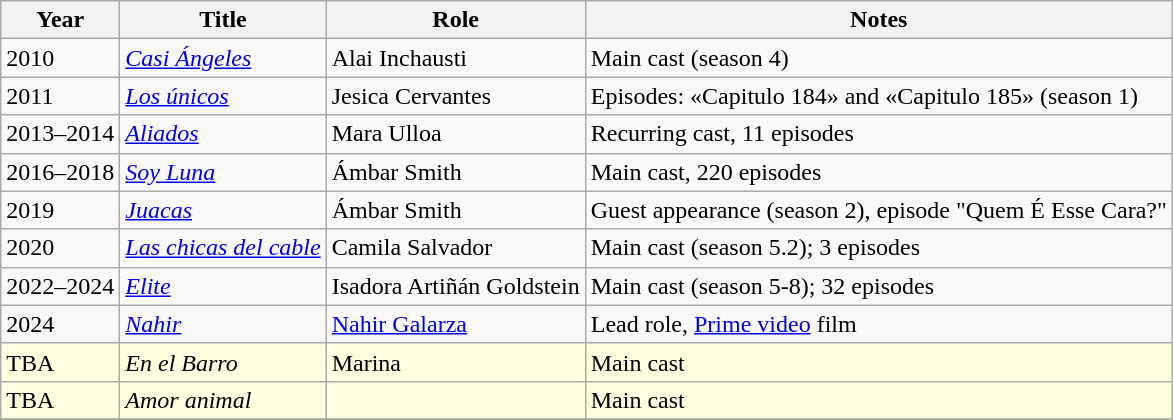<table class="wikitable" sortable">
<tr>
<th scope="col">Year</th>
<th scope="col">Title</th>
<th scope="col">Role</th>
<th scope="col" class="unsortable">Notes</th>
</tr>
<tr>
<td>2010</td>
<td><em><a href='#'>Casi Ángeles</a></em></td>
<td>Alai Inchausti</td>
<td>Main cast (season 4)</td>
</tr>
<tr>
<td>2011</td>
<td><em><a href='#'>Los únicos</a></em></td>
<td>Jesica Cervantes</td>
<td>Episodes: «Capitulo 184» and «Capitulo 185»  (season 1)</td>
</tr>
<tr>
<td>2013–2014</td>
<td><em><a href='#'>Aliados</a></em></td>
<td>Mara Ulloa</td>
<td>Recurring cast, 11 episodes</td>
</tr>
<tr>
<td>2016–2018</td>
<td><em><a href='#'>Soy Luna</a></em></td>
<td>Ámbar Smith</td>
<td>Main cast, 220 episodes</td>
</tr>
<tr>
<td>2019</td>
<td><em><a href='#'>Juacas</a></em></td>
<td>Ámbar Smith</td>
<td>Guest appearance (season 2), episode "Quem É Esse Cara?"</td>
</tr>
<tr>
<td>2020</td>
<td><em><a href='#'>Las chicas del cable</a></em></td>
<td>Camila Salvador</td>
<td>Main cast (season 5.2); 3 episodes</td>
</tr>
<tr>
<td>2022–2024</td>
<td><a href='#'><em>Elite</em></a></td>
<td>Isadora Artiñán Goldstein</td>
<td>Main cast (season 5-8); 32 episodes</td>
</tr>
<tr>
<td>2024</td>
<td><em><a href='#'>Nahir</a></em></td>
<td><a href='#'>Nahir Galarza</a></td>
<td>Lead role, <a href='#'>Prime video</a> film</td>
</tr>
<tr bgcolor="lightyellow">
<td>TBA</td>
<td><em>En el Barro</em></td>
<td>Marina</td>
<td>Main cast</td>
</tr>
<tr bgcolor="lightyellow">
<td>TBA</td>
<td><em>Amor animal</em></td>
<td></td>
<td>Main cast</td>
</tr>
<tr>
</tr>
</table>
